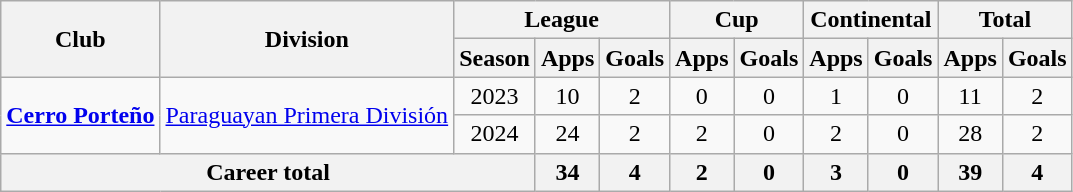<table class="wikitable" style="text-align:center">
<tr>
<th rowspan="2">Club</th>
<th rowspan="2">Division</th>
<th colspan="3">League</th>
<th colspan="2">Cup</th>
<th colspan="2">Continental</th>
<th colspan="2">Total</th>
</tr>
<tr>
<th>Season</th>
<th>Apps</th>
<th>Goals</th>
<th>Apps</th>
<th>Goals</th>
<th>Apps</th>
<th>Goals</th>
<th>Apps</th>
<th>Goals</th>
</tr>
<tr>
<td rowspan="2"><strong><a href='#'>Cerro Porteño</a></strong></td>
<td rowspan="2"><a href='#'>Paraguayan Primera División</a></td>
<td>2023</td>
<td>10</td>
<td>2</td>
<td>0</td>
<td>0</td>
<td>1</td>
<td>0</td>
<td>11</td>
<td>2</td>
</tr>
<tr>
<td>2024</td>
<td>24</td>
<td>2</td>
<td>2</td>
<td>0</td>
<td>2</td>
<td>0</td>
<td>28</td>
<td>2</td>
</tr>
<tr>
<th colspan="3">Career total</th>
<th>34</th>
<th>4</th>
<th>2</th>
<th>0</th>
<th>3</th>
<th>0</th>
<th>39</th>
<th>4</th>
</tr>
</table>
